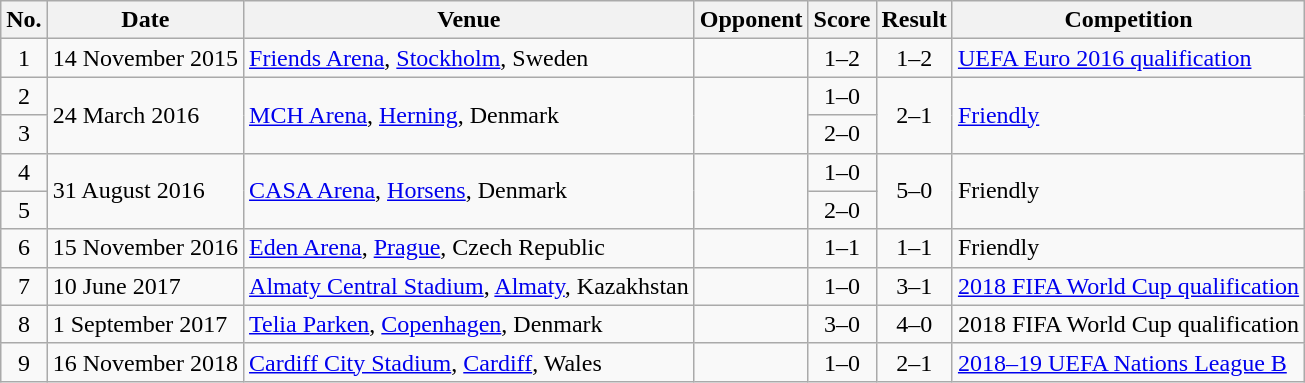<table class="wikitable sortable">
<tr>
<th scope="col">No.</th>
<th scope="col">Date</th>
<th scope="col">Venue</th>
<th scope="col">Opponent</th>
<th scope="col">Score</th>
<th scope="col">Result</th>
<th scope="col">Competition</th>
</tr>
<tr>
<td align="center">1</td>
<td>14 November 2015</td>
<td><a href='#'>Friends Arena</a>, <a href='#'>Stockholm</a>, Sweden</td>
<td></td>
<td align="center">1–2</td>
<td align="center">1–2</td>
<td><a href='#'>UEFA Euro 2016 qualification</a></td>
</tr>
<tr>
<td align="center">2</td>
<td rowspan="2">24 March 2016</td>
<td rowspan="2"><a href='#'>MCH Arena</a>, <a href='#'>Herning</a>, Denmark</td>
<td rowspan="2"></td>
<td align="center">1–0</td>
<td rowspan="2" align="center">2–1</td>
<td rowspan="2"><a href='#'>Friendly</a></td>
</tr>
<tr>
<td align="center">3</td>
<td align="center">2–0</td>
</tr>
<tr>
<td align="center">4</td>
<td rowspan="2">31 August 2016</td>
<td rowspan="2"><a href='#'>CASA Arena</a>, <a href='#'>Horsens</a>, Denmark</td>
<td rowspan="2"></td>
<td align="center">1–0</td>
<td rowspan="2" align="center">5–0</td>
<td rowspan="2">Friendly</td>
</tr>
<tr>
<td align="center">5</td>
<td align="center">2–0</td>
</tr>
<tr>
<td align="center">6</td>
<td>15 November 2016</td>
<td><a href='#'>Eden Arena</a>, <a href='#'>Prague</a>, Czech Republic</td>
<td></td>
<td align="center">1–1</td>
<td align="center">1–1</td>
<td>Friendly</td>
</tr>
<tr>
<td align="center">7</td>
<td>10 June 2017</td>
<td><a href='#'>Almaty Central Stadium</a>, <a href='#'>Almaty</a>, Kazakhstan</td>
<td></td>
<td align="center">1–0</td>
<td align="center">3–1</td>
<td><a href='#'>2018 FIFA World Cup qualification</a></td>
</tr>
<tr>
<td align="center">8</td>
<td>1 September 2017</td>
<td><a href='#'>Telia Parken</a>, <a href='#'>Copenhagen</a>, Denmark</td>
<td></td>
<td align="center">3–0</td>
<td align="center">4–0</td>
<td>2018 FIFA World Cup qualification</td>
</tr>
<tr>
<td align="center">9</td>
<td>16 November 2018</td>
<td><a href='#'>Cardiff City Stadium</a>, <a href='#'>Cardiff</a>, Wales</td>
<td></td>
<td align="center">1–0</td>
<td align="center">2–1</td>
<td><a href='#'>2018–19 UEFA Nations League B</a></td>
</tr>
</table>
